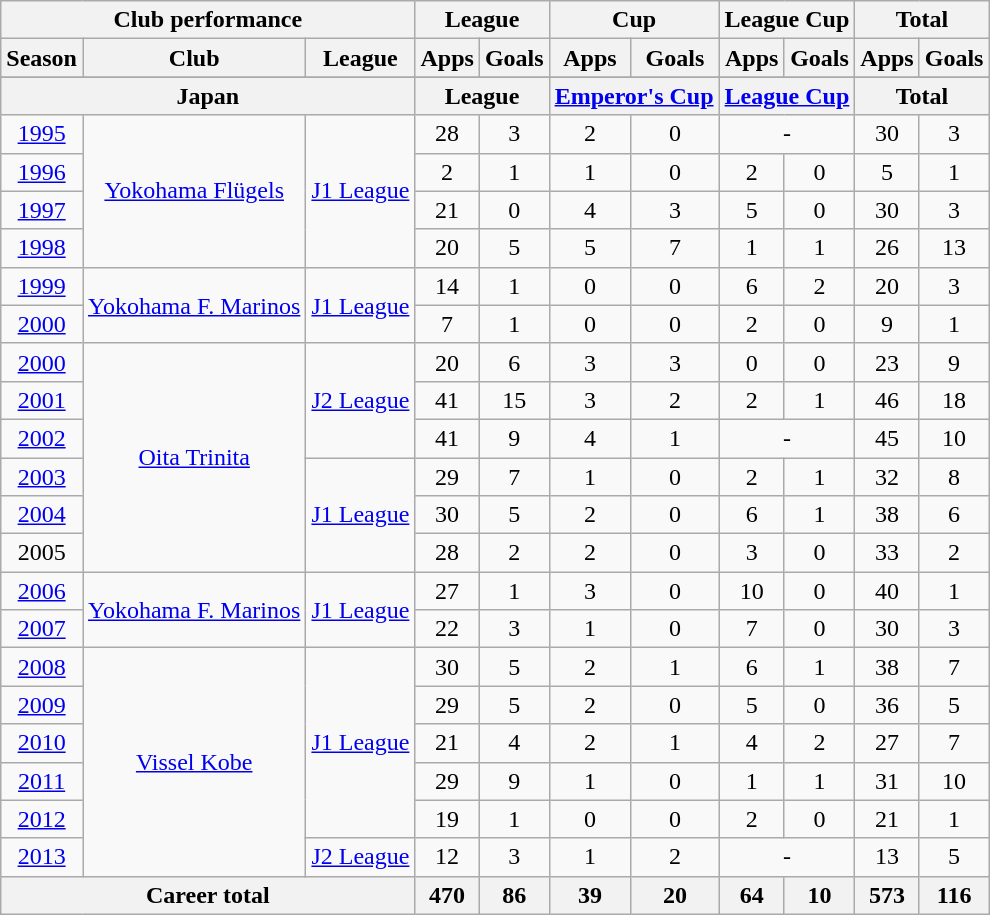<table class="wikitable" style="text-align:center">
<tr>
<th colspan=3>Club performance</th>
<th colspan=2>League</th>
<th colspan=2>Cup</th>
<th colspan=2>League Cup</th>
<th colspan=2>Total</th>
</tr>
<tr>
<th>Season</th>
<th>Club</th>
<th>League</th>
<th>Apps</th>
<th>Goals</th>
<th>Apps</th>
<th>Goals</th>
<th>Apps</th>
<th>Goals</th>
<th>Apps</th>
<th>Goals</th>
</tr>
<tr>
</tr>
<tr>
<th colspan=3>Japan</th>
<th colspan=2>League</th>
<th colspan=2><a href='#'>Emperor's Cup</a></th>
<th colspan=2><a href='#'>League Cup</a></th>
<th colspan=2>Total</th>
</tr>
<tr>
<td><a href='#'>1995</a></td>
<td rowspan="4"><a href='#'>Yokohama Flügels</a></td>
<td rowspan="4"><a href='#'>J1 League</a></td>
<td>28</td>
<td>3</td>
<td>2</td>
<td>0</td>
<td colspan="2">-</td>
<td>30</td>
<td>3</td>
</tr>
<tr>
<td><a href='#'>1996</a></td>
<td>2</td>
<td>1</td>
<td>1</td>
<td>0</td>
<td>2</td>
<td>0</td>
<td>5</td>
<td>1</td>
</tr>
<tr>
<td><a href='#'>1997</a></td>
<td>21</td>
<td>0</td>
<td>4</td>
<td>3</td>
<td>5</td>
<td>0</td>
<td>30</td>
<td>3</td>
</tr>
<tr>
<td><a href='#'>1998</a></td>
<td>20</td>
<td>5</td>
<td>5</td>
<td>7</td>
<td>1</td>
<td>1</td>
<td>26</td>
<td>13</td>
</tr>
<tr>
<td><a href='#'>1999</a></td>
<td rowspan="2"><a href='#'>Yokohama F. Marinos</a></td>
<td rowspan="2"><a href='#'>J1 League</a></td>
<td>14</td>
<td>1</td>
<td>0</td>
<td>0</td>
<td>6</td>
<td>2</td>
<td>20</td>
<td>3</td>
</tr>
<tr>
<td><a href='#'>2000</a></td>
<td>7</td>
<td>1</td>
<td>0</td>
<td>0</td>
<td>2</td>
<td>0</td>
<td>9</td>
<td>1</td>
</tr>
<tr>
<td><a href='#'>2000</a></td>
<td rowspan="6"><a href='#'>Oita Trinita</a></td>
<td rowspan="3"><a href='#'>J2 League</a></td>
<td>20</td>
<td>6</td>
<td>3</td>
<td>3</td>
<td>0</td>
<td>0</td>
<td>23</td>
<td>9</td>
</tr>
<tr>
<td><a href='#'>2001</a></td>
<td>41</td>
<td>15</td>
<td>3</td>
<td>2</td>
<td>2</td>
<td>1</td>
<td>46</td>
<td>18</td>
</tr>
<tr>
<td><a href='#'>2002</a></td>
<td>41</td>
<td>9</td>
<td>4</td>
<td>1</td>
<td colspan="2">-</td>
<td>45</td>
<td>10</td>
</tr>
<tr>
<td><a href='#'>2003</a></td>
<td rowspan="3"><a href='#'>J1 League</a></td>
<td>29</td>
<td>7</td>
<td>1</td>
<td>0</td>
<td>2</td>
<td>1</td>
<td>32</td>
<td>8</td>
</tr>
<tr>
<td><a href='#'>2004</a></td>
<td>30</td>
<td>5</td>
<td>2</td>
<td>0</td>
<td>6</td>
<td>1</td>
<td>38</td>
<td>6</td>
</tr>
<tr>
<td>2005</td>
<td>28</td>
<td>2</td>
<td>2</td>
<td>0</td>
<td>3</td>
<td>0</td>
<td>33</td>
<td>2</td>
</tr>
<tr>
<td><a href='#'>2006</a></td>
<td rowspan="2"><a href='#'>Yokohama F. Marinos</a></td>
<td rowspan="2"><a href='#'>J1 League</a></td>
<td>27</td>
<td>1</td>
<td>3</td>
<td>0</td>
<td>10</td>
<td>0</td>
<td>40</td>
<td>1</td>
</tr>
<tr>
<td><a href='#'>2007</a></td>
<td>22</td>
<td>3</td>
<td>1</td>
<td>0</td>
<td>7</td>
<td>0</td>
<td>30</td>
<td>3</td>
</tr>
<tr>
<td><a href='#'>2008</a></td>
<td rowspan="6"><a href='#'>Vissel Kobe</a></td>
<td rowspan="5"><a href='#'>J1 League</a></td>
<td>30</td>
<td>5</td>
<td>2</td>
<td>1</td>
<td>6</td>
<td>1</td>
<td>38</td>
<td>7</td>
</tr>
<tr>
<td><a href='#'>2009</a></td>
<td>29</td>
<td>5</td>
<td>2</td>
<td>0</td>
<td>5</td>
<td>0</td>
<td>36</td>
<td>5</td>
</tr>
<tr>
<td><a href='#'>2010</a></td>
<td>21</td>
<td>4</td>
<td>2</td>
<td>1</td>
<td>4</td>
<td>2</td>
<td>27</td>
<td>7</td>
</tr>
<tr>
<td><a href='#'>2011</a></td>
<td>29</td>
<td>9</td>
<td>1</td>
<td>0</td>
<td>1</td>
<td>1</td>
<td>31</td>
<td>10</td>
</tr>
<tr>
<td><a href='#'>2012</a></td>
<td>19</td>
<td>1</td>
<td>0</td>
<td>0</td>
<td>2</td>
<td>0</td>
<td>21</td>
<td>1</td>
</tr>
<tr>
<td><a href='#'>2013</a></td>
<td><a href='#'>J2 League</a></td>
<td>12</td>
<td>3</td>
<td>1</td>
<td>2</td>
<td colspan="2">-</td>
<td>13</td>
<td>5</td>
</tr>
<tr>
<th colspan=3>Career total</th>
<th>470</th>
<th>86</th>
<th>39</th>
<th>20</th>
<th>64</th>
<th>10</th>
<th>573</th>
<th>116</th>
</tr>
</table>
